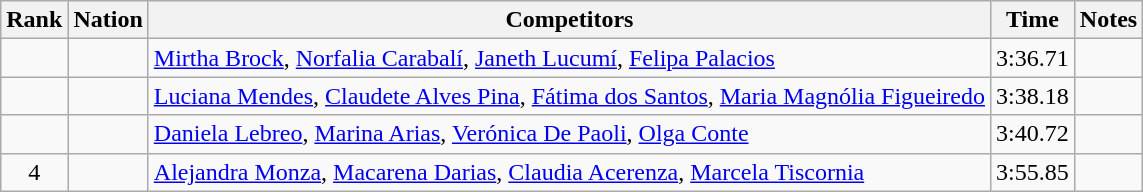<table class="wikitable sortable" style="text-align:center">
<tr>
<th>Rank</th>
<th>Nation</th>
<th>Competitors</th>
<th>Time</th>
<th>Notes</th>
</tr>
<tr>
<td></td>
<td align=left></td>
<td align=left><a href='#'>Mirtha Brock</a>, <a href='#'>Norfalia Carabalí</a>, <a href='#'>Janeth Lucumí</a>, <a href='#'>Felipa Palacios</a></td>
<td>3:36.71</td>
<td></td>
</tr>
<tr>
<td></td>
<td align=left></td>
<td align=left><a href='#'>Luciana Mendes</a>, <a href='#'>Claudete Alves Pina</a>, <a href='#'>Fátima dos Santos</a>, <a href='#'>Maria Magnólia Figueiredo</a></td>
<td>3:38.18</td>
<td></td>
</tr>
<tr>
<td></td>
<td align=left></td>
<td align=left><a href='#'>Daniela Lebreo</a>, <a href='#'>Marina Arias</a>, <a href='#'>Verónica De Paoli</a>, <a href='#'>Olga Conte</a></td>
<td>3:40.72</td>
<td></td>
</tr>
<tr>
<td>4</td>
<td align=left></td>
<td align=left><a href='#'>Alejandra Monza</a>, <a href='#'>Macarena Darias</a>, <a href='#'>Claudia Acerenza</a>, <a href='#'>Marcela Tiscornia</a></td>
<td>3:55.85</td>
<td></td>
</tr>
</table>
